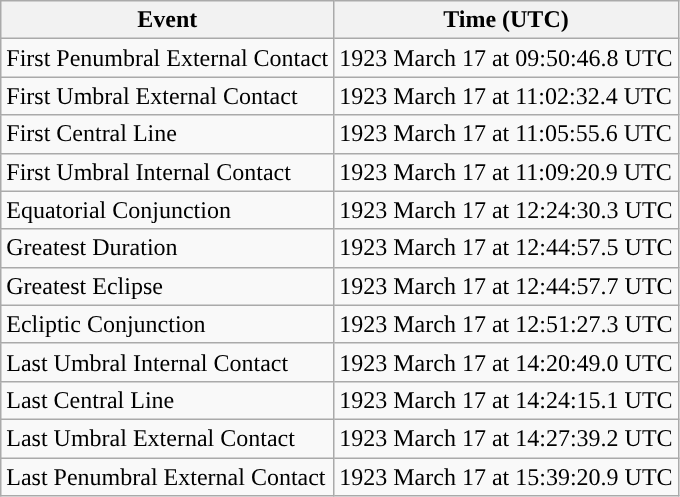<table class="wikitable">
<tr>
<th>Event</th>
<th>Time (UTC)</th>
</tr>
<tr>
<td>First Penumbral External Contact</td>
<td>1923 March 17 at 09:50:46.8 UTC</td>
</tr>
<tr>
<td>First Umbral External Contact</td>
<td>1923 March 17 at 11:02:32.4 UTC</td>
</tr>
<tr>
<td>First Central Line</td>
<td>1923 March 17 at 11:05:55.6 UTC</td>
</tr>
<tr>
<td>First Umbral Internal Contact</td>
<td>1923 March 17 at 11:09:20.9 UTC</td>
</tr>
<tr>
<td>Equatorial Conjunction</td>
<td>1923 March 17 at 12:24:30.3 UTC</td>
</tr>
<tr>
<td>Greatest Duration</td>
<td>1923 March 17 at 12:44:57.5 UTC</td>
</tr>
<tr>
<td>Greatest Eclipse</td>
<td>1923 March 17 at 12:44:57.7 UTC</td>
</tr>
<tr>
<td>Ecliptic Conjunction</td>
<td>1923 March 17 at 12:51:27.3 UTC</td>
</tr>
<tr>
<td>Last Umbral Internal Contact</td>
<td>1923 March 17 at 14:20:49.0 UTC</td>
</tr>
<tr>
<td>Last Central Line</td>
<td>1923 March 17 at 14:24:15.1 UTC</td>
</tr>
<tr>
<td>Last Umbral External Contact</td>
<td>1923 March 17 at 14:27:39.2 UTC</td>
</tr>
<tr>
<td>Last Penumbral External Contact</td>
<td>1923 March 17 at 15:39:20.9 UTC</td>
</tr>
</table>
